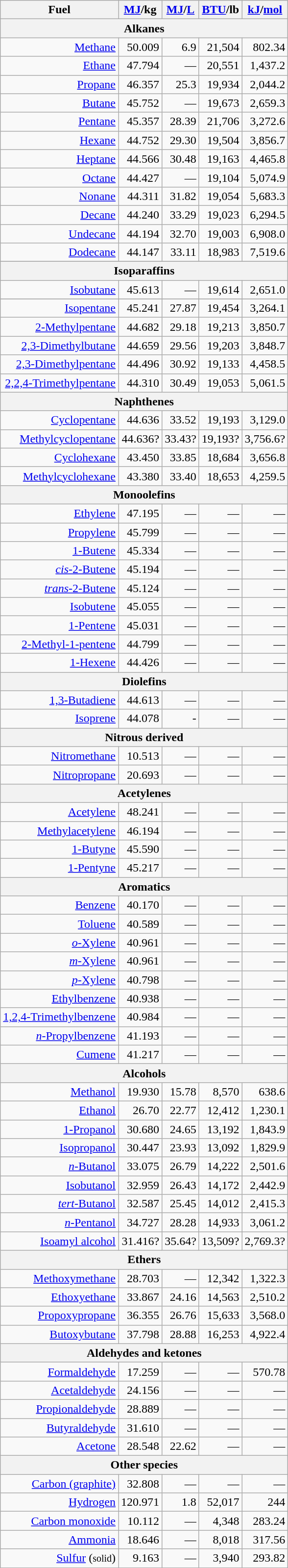<table class="wikitable sortable" style="text-align: right;" align="left">
<tr>
<th>Fuel</th>
<th><a href='#'>MJ</a>/kg</th>
<th><a href='#'>MJ</a>/<a href='#'>L</a></th>
<th><a href='#'>BTU</a>/lb</th>
<th><a href='#'>kJ</a>/<a href='#'>mol</a></th>
</tr>
<tr>
<th colspan="5">Alkanes</th>
</tr>
<tr>
<td><a href='#'>Methane</a></td>
<td>50.009</td>
<td>6.9</td>
<td>21,504</td>
<td>802.34</td>
</tr>
<tr>
<td><a href='#'>Ethane</a></td>
<td>47.794</td>
<td>—</td>
<td>20,551</td>
<td>1,437.2</td>
</tr>
<tr>
<td><a href='#'>Propane</a></td>
<td>46.357</td>
<td>25.3</td>
<td>19,934</td>
<td>2,044.2</td>
</tr>
<tr>
<td><a href='#'>Butane</a></td>
<td>45.752</td>
<td>—</td>
<td>19,673</td>
<td>2,659.3</td>
</tr>
<tr>
<td><a href='#'>Pentane</a></td>
<td>45.357</td>
<td>28.39</td>
<td>21,706</td>
<td>3,272.6</td>
</tr>
<tr>
<td><a href='#'>Hexane</a></td>
<td>44.752</td>
<td>29.30</td>
<td>19,504</td>
<td>3,856.7</td>
</tr>
<tr>
<td><a href='#'>Heptane</a></td>
<td>44.566</td>
<td>30.48</td>
<td>19,163</td>
<td>4,465.8</td>
</tr>
<tr>
<td><a href='#'>Octane</a></td>
<td>44.427</td>
<td>—</td>
<td>19,104</td>
<td>5,074.9</td>
</tr>
<tr>
<td><a href='#'>Nonane</a></td>
<td>44.311</td>
<td>31.82</td>
<td>19,054</td>
<td>5,683.3</td>
</tr>
<tr>
<td><a href='#'>Decane</a></td>
<td>44.240</td>
<td>33.29</td>
<td>19,023</td>
<td>6,294.5</td>
</tr>
<tr>
<td><a href='#'>Undecane</a></td>
<td>44.194</td>
<td>32.70</td>
<td>19,003</td>
<td>6,908.0</td>
</tr>
<tr>
<td><a href='#'>Dodecane</a></td>
<td>44.147</td>
<td>33.11</td>
<td>18,983</td>
<td>7,519.6</td>
</tr>
<tr>
</tr>
<tr>
<th colspan="5">Isoparaffins</th>
</tr>
<tr>
<td><a href='#'>Isobutane</a></td>
<td>45.613</td>
<td>—</td>
<td>19,614</td>
<td>2,651.0</td>
</tr>
<tr>
</tr>
<tr>
<td><a href='#'>Isopentane</a></td>
<td>45.241</td>
<td>27.87</td>
<td>19,454</td>
<td>3,264.1</td>
</tr>
<tr>
<td><a href='#'>2-Methylpentane</a></td>
<td>44.682</td>
<td>29.18</td>
<td>19,213</td>
<td>3,850.7</td>
</tr>
<tr>
<td><a href='#'>2,3-Dimethylbutane</a></td>
<td>44.659</td>
<td>29.56</td>
<td>19,203</td>
<td>3,848.7</td>
</tr>
<tr>
<td><a href='#'>2,3-Dimethylpentane</a></td>
<td>44.496</td>
<td>30.92</td>
<td>19,133</td>
<td>4,458.5</td>
</tr>
<tr>
<td><a href='#'>2,2,4-Trimethylpentane</a></td>
<td>44.310</td>
<td>30.49</td>
<td>19,053</td>
<td>5,061.5</td>
</tr>
<tr>
<th colspan="5">Naphthenes</th>
</tr>
<tr>
<td><a href='#'>Cyclopentane</a></td>
<td>44.636</td>
<td>33.52</td>
<td>19,193</td>
<td>3,129.0</td>
</tr>
<tr>
<td><a href='#'>Methylcyclopentane</a></td>
<td>44.636?</td>
<td>33.43?</td>
<td>19,193?</td>
<td>3,756.6?</td>
</tr>
<tr>
<td><a href='#'>Cyclohexane</a></td>
<td>43.450</td>
<td>33.85</td>
<td>18,684</td>
<td>3,656.8</td>
</tr>
<tr>
<td><a href='#'>Methylcyclohexane</a></td>
<td>43.380</td>
<td>33.40</td>
<td>18,653</td>
<td>4,259.5</td>
</tr>
<tr>
<th colspan="5">Monoolefins</th>
</tr>
<tr>
<td><a href='#'>Ethylene</a></td>
<td>47.195</td>
<td>—</td>
<td>—</td>
<td>—</td>
</tr>
<tr>
<td><a href='#'>Propylene</a></td>
<td>45.799</td>
<td>—</td>
<td>—</td>
<td>—</td>
</tr>
<tr>
<td><a href='#'>1-Butene</a></td>
<td>45.334</td>
<td>—</td>
<td>—</td>
<td>—</td>
</tr>
<tr>
<td><a href='#'><em>cis</em>-2-Butene</a></td>
<td>45.194</td>
<td>—</td>
<td>—</td>
<td>—</td>
</tr>
<tr>
<td><a href='#'><em>trans</em>-2-Butene</a></td>
<td>45.124</td>
<td>—</td>
<td>—</td>
<td>—</td>
</tr>
<tr>
<td><a href='#'>Isobutene</a></td>
<td>45.055</td>
<td>—</td>
<td>—</td>
<td>—</td>
</tr>
<tr>
<td><a href='#'>1-Pentene</a></td>
<td>45.031</td>
<td>—</td>
<td>—</td>
<td>—</td>
</tr>
<tr>
<td><a href='#'>2-Methyl-1-pentene</a></td>
<td>44.799</td>
<td>—</td>
<td>—</td>
<td>—</td>
</tr>
<tr>
<td><a href='#'>1-Hexene</a></td>
<td>44.426</td>
<td>—</td>
<td>—</td>
<td>—</td>
</tr>
<tr>
<th colspan="5">Diolefins</th>
</tr>
<tr>
<td><a href='#'>1,3-Butadiene</a></td>
<td>44.613</td>
<td>—</td>
<td>—</td>
<td>—</td>
</tr>
<tr>
<td><a href='#'>Isoprene</a></td>
<td>44.078</td>
<td>-</td>
<td>—</td>
<td>—</td>
</tr>
<tr>
<th colspan="5">Nitrous derived</th>
</tr>
<tr>
<td><a href='#'>Nitromethane</a></td>
<td>10.513</td>
<td>—</td>
<td>—</td>
<td>—</td>
</tr>
<tr>
<td><a href='#'>Nitropropane</a></td>
<td>20.693</td>
<td>—</td>
<td>—</td>
<td>—</td>
</tr>
<tr>
<th colspan="5">Acetylenes</th>
</tr>
<tr>
<td><a href='#'>Acetylene</a></td>
<td>48.241</td>
<td>—</td>
<td>—</td>
<td>—</td>
</tr>
<tr>
<td><a href='#'>Methylacetylene</a></td>
<td>46.194</td>
<td>—</td>
<td>—</td>
<td>—</td>
</tr>
<tr>
<td><a href='#'>1-Butyne</a></td>
<td>45.590</td>
<td>—</td>
<td>—</td>
<td>—</td>
</tr>
<tr>
<td><a href='#'>1-Pentyne</a></td>
<td>45.217</td>
<td>—</td>
<td>—</td>
<td>—</td>
</tr>
<tr>
<th colspan="5">Aromatics</th>
</tr>
<tr>
<td><a href='#'>Benzene</a></td>
<td>40.170</td>
<td>—</td>
<td>—</td>
<td>—</td>
</tr>
<tr>
<td><a href='#'>Toluene</a></td>
<td>40.589</td>
<td>—</td>
<td>—</td>
<td>—</td>
</tr>
<tr>
<td><a href='#'><em>o</em>-Xylene</a></td>
<td>40.961</td>
<td>—</td>
<td>—</td>
<td>—</td>
</tr>
<tr>
<td><a href='#'><em>m</em>-Xylene</a></td>
<td>40.961</td>
<td>—</td>
<td>—</td>
<td>—</td>
</tr>
<tr>
<td><a href='#'><em>p</em>-Xylene</a></td>
<td>40.798</td>
<td>—</td>
<td>—</td>
<td>—</td>
</tr>
<tr>
<td><a href='#'>Ethylbenzene</a></td>
<td>40.938</td>
<td>—</td>
<td>—</td>
<td>—</td>
</tr>
<tr>
<td><a href='#'>1,2,4-Trimethylbenzene</a></td>
<td>40.984</td>
<td>—</td>
<td>—</td>
<td>—</td>
</tr>
<tr>
<td><a href='#'><em>n</em>-Propylbenzene</a></td>
<td>41.193</td>
<td>—</td>
<td>—</td>
<td>—</td>
</tr>
<tr>
<td><a href='#'>Cumene</a></td>
<td>41.217</td>
<td>—</td>
<td>—</td>
<td>—</td>
</tr>
<tr>
<th colspan="5">Alcohols</th>
</tr>
<tr>
<td><a href='#'>Methanol</a></td>
<td>19.930</td>
<td>15.78</td>
<td>8,570</td>
<td>638.6</td>
</tr>
<tr>
<td><a href='#'>Ethanol</a></td>
<td>26.70</td>
<td>22.77</td>
<td>12,412</td>
<td>1,230.1</td>
</tr>
<tr>
<td><a href='#'>1-Propanol</a></td>
<td>30.680</td>
<td>24.65</td>
<td>13,192</td>
<td>1,843.9</td>
</tr>
<tr>
<td><a href='#'>Isopropanol</a></td>
<td>30.447</td>
<td>23.93</td>
<td>13,092</td>
<td>1,829.9</td>
</tr>
<tr>
<td><a href='#'><em>n</em>-Butanol</a></td>
<td>33.075</td>
<td>26.79</td>
<td>14,222</td>
<td>2,501.6</td>
</tr>
<tr>
<td><a href='#'>Isobutanol</a></td>
<td>32.959</td>
<td>26.43</td>
<td>14,172</td>
<td>2,442.9</td>
</tr>
<tr>
<td><a href='#'><em>tert</em>-Butanol</a></td>
<td>32.587</td>
<td>25.45</td>
<td>14,012</td>
<td>2,415.3</td>
</tr>
<tr>
<td><a href='#'><em>n</em>-Pentanol</a></td>
<td>34.727</td>
<td>28.28</td>
<td>14,933</td>
<td>3,061.2</td>
</tr>
<tr>
<td><a href='#'>Isoamyl alcohol</a></td>
<td>31.416?</td>
<td>35.64?</td>
<td>13,509?</td>
<td>2,769.3?</td>
</tr>
<tr>
<th colspan="5">Ethers</th>
</tr>
<tr>
<td><a href='#'>Methoxymethane</a></td>
<td>28.703</td>
<td>—</td>
<td>12,342</td>
<td>1,322.3</td>
</tr>
<tr>
<td><a href='#'>Ethoxyethane</a></td>
<td>33.867</td>
<td>24.16</td>
<td>14,563</td>
<td>2,510.2</td>
</tr>
<tr>
<td><a href='#'>Propoxypropane</a></td>
<td>36.355</td>
<td>26.76</td>
<td>15,633</td>
<td>3,568.0</td>
</tr>
<tr>
<td><a href='#'>Butoxybutane</a></td>
<td>37.798</td>
<td>28.88</td>
<td>16,253</td>
<td>4,922.4</td>
</tr>
<tr>
<th colspan="5">Aldehydes and ketones</th>
</tr>
<tr>
<td><a href='#'>Formaldehyde</a></td>
<td>17.259</td>
<td>—</td>
<td>—</td>
<td>570.78 </td>
</tr>
<tr>
<td><a href='#'>Acetaldehyde</a></td>
<td>24.156</td>
<td>—</td>
<td>—</td>
<td>—</td>
</tr>
<tr>
<td><a href='#'>Propionaldehyde</a></td>
<td>28.889</td>
<td>—</td>
<td>—</td>
<td>—</td>
</tr>
<tr>
<td><a href='#'>Butyraldehyde</a></td>
<td>31.610</td>
<td>—</td>
<td>—</td>
<td>—</td>
</tr>
<tr>
<td><a href='#'>Acetone</a></td>
<td>28.548</td>
<td>22.62</td>
<td>—</td>
<td>—</td>
</tr>
<tr>
<th colspan="5">Other species</th>
</tr>
<tr>
<td><a href='#'>Carbon (graphite)</a></td>
<td>32.808</td>
<td>—</td>
<td>—</td>
<td>—</td>
</tr>
<tr>
<td><a href='#'>Hydrogen</a></td>
<td>120.971</td>
<td>1.8</td>
<td>52,017</td>
<td>244</td>
</tr>
<tr>
<td><a href='#'>Carbon monoxide</a></td>
<td>10.112</td>
<td>—</td>
<td>4,348</td>
<td>283.24</td>
</tr>
<tr>
<td><a href='#'>Ammonia</a></td>
<td>18.646</td>
<td>—</td>
<td>8,018</td>
<td>317.56</td>
</tr>
<tr>
<td><a href='#'>Sulfur</a> (<small>solid</small>)</td>
<td>9.163</td>
<td>—</td>
<td>3,940</td>
<td>293.82</td>
</tr>
<tr>
</tr>
</table>
